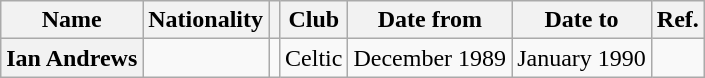<table class="wikitable plainrowheaders">
<tr>
<th scope="col">Name</th>
<th scope="col">Nationality</th>
<th scope="col"></th>
<th scope="col">Club</th>
<th scope="col">Date from</th>
<th scope="col">Date to</th>
<th scope="col">Ref.</th>
</tr>
<tr>
<th scope="row">Ian Andrews</th>
<td></td>
<td align="center"></td>
<td> Celtic</td>
<td>December 1989</td>
<td>January 1990</td>
<td align="center"></td>
</tr>
</table>
